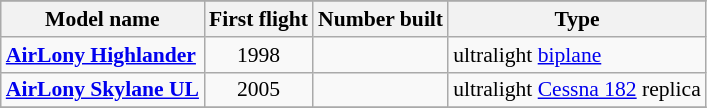<table class="wikitable" align=center style="font-size:90%;">
<tr>
</tr>
<tr style="background:#efefef;">
<th>Model name</th>
<th>First flight</th>
<th>Number built</th>
<th>Type</th>
</tr>
<tr>
<td align=left><strong><a href='#'>AirLony Highlander</a></strong></td>
<td align=center>1998</td>
<td align=center></td>
<td align=left>ultralight <a href='#'>biplane</a></td>
</tr>
<tr>
<td align=left><strong><a href='#'>AirLony Skylane UL</a></strong></td>
<td align=center>2005</td>
<td align=center></td>
<td align=left>ultralight <a href='#'>Cessna 182</a> replica</td>
</tr>
<tr>
</tr>
</table>
